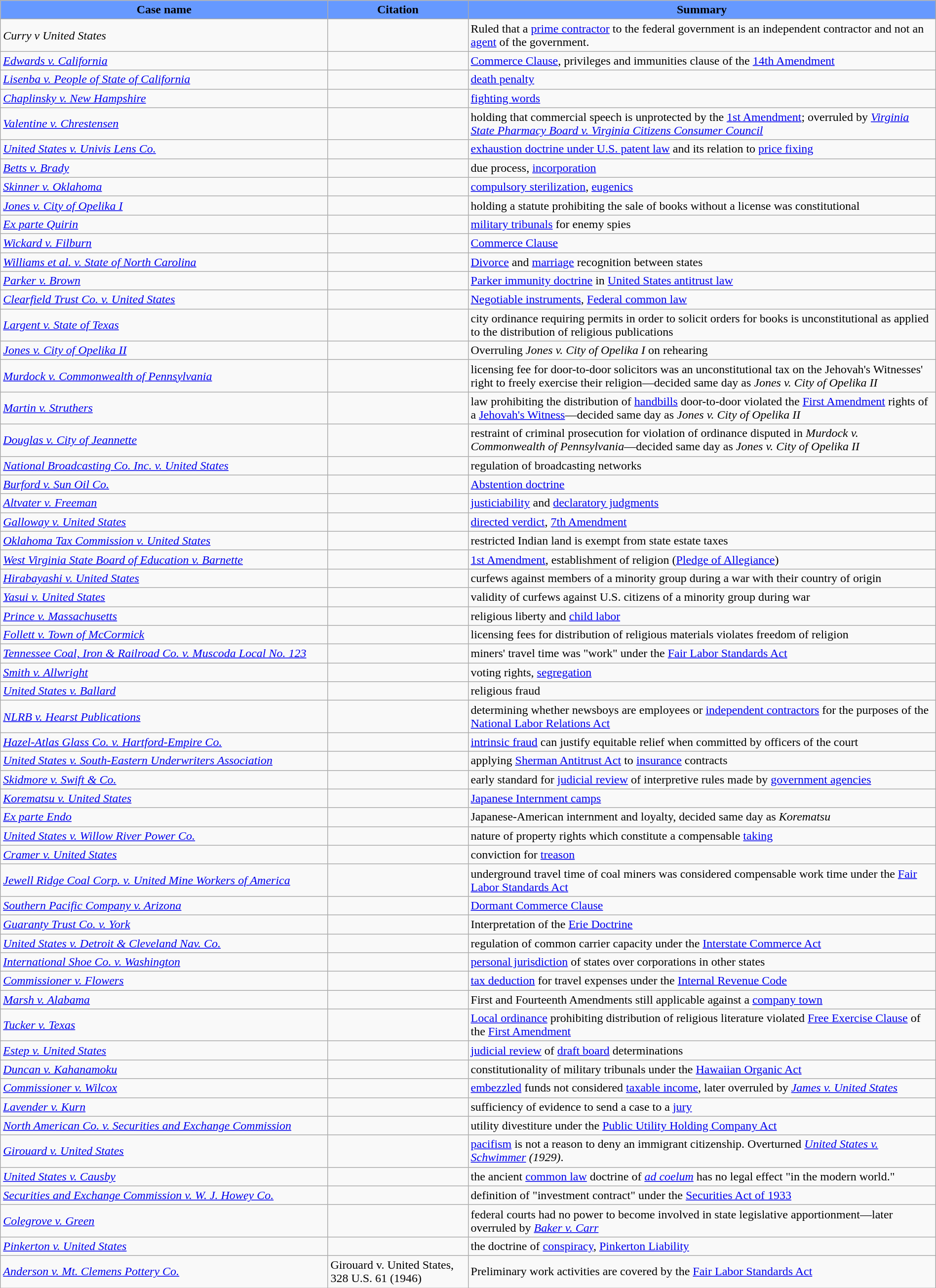<table class="wikitable" style="margin:auto;width:100%">
<tr>
<th style="background:#6699FF">Case name</th>
<th style="background:#6699FF;width:15%">Citation</th>
<th style="background:#6699FF;width:50%">Summary</th>
</tr>
<tr>
<td><em>Curry v United States</em></td>
<td></td>
<td>Ruled that a <a href='#'>prime contractor</a> to the federal government is an independent contractor and not an <a href='#'>agent</a> of the government.</td>
</tr>
<tr>
<td><em><a href='#'>Edwards v. California</a></em></td>
<td></td>
<td><a href='#'>Commerce Clause</a>, privileges and immunities clause of the <a href='#'>14th Amendment</a></td>
</tr>
<tr>
<td><em><a href='#'>Lisenba v. People of State of California</a></em></td>
<td></td>
<td><a href='#'>death penalty</a></td>
</tr>
<tr>
<td><em><a href='#'>Chaplinsky v. New Hampshire</a></em></td>
<td></td>
<td><a href='#'>fighting words</a></td>
</tr>
<tr>
<td><em><a href='#'>Valentine v. Chrestensen</a></em></td>
<td></td>
<td>holding that commercial speech is unprotected by the <a href='#'>1st Amendment</a>; overruled by <em><a href='#'>Virginia State Pharmacy Board v. Virginia Citizens Consumer Council </a></em></td>
</tr>
<tr>
<td><em><a href='#'>United States v. Univis Lens Co.</a></em></td>
<td></td>
<td><a href='#'>exhaustion doctrine under U.S. patent law</a> and its relation to <a href='#'>price fixing</a></td>
</tr>
<tr>
<td><em><a href='#'>Betts v. Brady</a></em></td>
<td></td>
<td>due process, <a href='#'>incorporation</a></td>
</tr>
<tr>
<td><em><a href='#'>Skinner v. Oklahoma</a></em></td>
<td></td>
<td><a href='#'>compulsory sterilization</a>, <a href='#'>eugenics</a></td>
</tr>
<tr>
<td><em><a href='#'>Jones v. City of Opelika I</a></em></td>
<td></td>
<td>holding a statute prohibiting the sale of books without a license was constitutional</td>
</tr>
<tr>
<td><em><a href='#'>Ex parte Quirin</a></em></td>
<td></td>
<td><a href='#'>military tribunals</a> for enemy spies</td>
</tr>
<tr>
<td><em><a href='#'>Wickard v. Filburn</a></em></td>
<td></td>
<td><a href='#'>Commerce Clause</a></td>
</tr>
<tr>
<td><em><a href='#'>Williams et al. v. State of North Carolina</a></em></td>
<td></td>
<td><a href='#'>Divorce</a> and <a href='#'>marriage</a> recognition between states</td>
</tr>
<tr>
<td><em><a href='#'>Parker v. Brown</a></em></td>
<td></td>
<td><a href='#'>Parker immunity doctrine</a> in <a href='#'>United States antitrust law</a></td>
</tr>
<tr>
<td><em><a href='#'>Clearfield Trust Co. v. United States</a></em></td>
<td></td>
<td><a href='#'>Negotiable instruments</a>, <a href='#'>Federal common law</a></td>
</tr>
<tr>
<td><em><a href='#'>Largent v. State of Texas</a></em></td>
<td></td>
<td>city ordinance requiring permits in order to solicit orders for books is unconstitutional as applied to the distribution of religious publications</td>
</tr>
<tr>
<td><em><a href='#'>Jones v. City of Opelika II</a></em></td>
<td></td>
<td>Overruling <em>Jones v. City of Opelika I</em> on rehearing</td>
</tr>
<tr>
<td><em><a href='#'>Murdock v. Commonwealth of Pennsylvania</a></em></td>
<td></td>
<td>licensing fee for door-to-door solicitors was an unconstitutional tax on the Jehovah's Witnesses' right to freely exercise their religion—decided same day as <em>Jones v. City of Opelika II</em></td>
</tr>
<tr>
<td><em><a href='#'>Martin v. Struthers</a></em></td>
<td></td>
<td>law prohibiting the distribution of <a href='#'>handbills</a> door-to-door violated the <a href='#'>First Amendment</a> rights of a <a href='#'>Jehovah's Witness</a>—decided same day as <em>Jones v. City of Opelika II</em></td>
</tr>
<tr>
<td><em><a href='#'>Douglas v. City of Jeannette</a></em></td>
<td></td>
<td>restraint of criminal prosecution for violation of ordinance disputed in <em>Murdock v. Commonwealth of Pennsylvania</em>—decided same day as <em>Jones v. City of Opelika II</em></td>
</tr>
<tr>
<td><em><a href='#'>National Broadcasting Co. Inc. v. United States</a></em></td>
<td></td>
<td>regulation of broadcasting networks</td>
</tr>
<tr>
<td><em><a href='#'>Burford v. Sun Oil Co.</a></em></td>
<td></td>
<td><a href='#'>Abstention doctrine</a></td>
</tr>
<tr>
<td><em><a href='#'>Altvater v. Freeman</a></em></td>
<td></td>
<td><a href='#'>justiciability</a> and <a href='#'>declaratory judgments</a></td>
</tr>
<tr>
<td><em><a href='#'>Galloway v. United States</a></em></td>
<td></td>
<td><a href='#'>directed verdict</a>, <a href='#'>7th Amendment</a></td>
</tr>
<tr>
<td><em><a href='#'>Oklahoma Tax Commission v. United States</a></em></td>
<td></td>
<td>restricted Indian land is exempt from state estate taxes</td>
</tr>
<tr>
<td><em><a href='#'>West Virginia State Board of Education v. Barnette</a></em></td>
<td></td>
<td><a href='#'>1st Amendment</a>, establishment of religion (<a href='#'>Pledge of Allegiance</a>)</td>
</tr>
<tr>
<td><em><a href='#'>Hirabayashi v. United States</a></em></td>
<td></td>
<td>curfews against members of a minority group during a war with their country of origin</td>
</tr>
<tr>
<td><em><a href='#'>Yasui v. United States</a></em></td>
<td></td>
<td>validity of curfews against U.S. citizens of a minority group during war</td>
</tr>
<tr>
<td><em><a href='#'>Prince v. Massachusetts</a></em></td>
<td></td>
<td>religious liberty and <a href='#'>child labor</a></td>
</tr>
<tr>
<td><em><a href='#'>Follett v. Town of McCormick</a></em></td>
<td></td>
<td>licensing fees for distribution of religious materials violates freedom of religion</td>
</tr>
<tr>
<td><em><a href='#'>Tennessee Coal, Iron & Railroad Co. v. Muscoda Local No. 123</a></em></td>
<td></td>
<td>miners' travel time was "work" under the <a href='#'>Fair Labor Standards Act</a></td>
</tr>
<tr>
<td><em><a href='#'>Smith v. Allwright</a></em></td>
<td></td>
<td>voting rights, <a href='#'>segregation</a></td>
</tr>
<tr>
<td><em><a href='#'>United States v. Ballard</a></em></td>
<td></td>
<td>religious fraud</td>
</tr>
<tr>
<td><em><a href='#'>NLRB v. Hearst Publications</a></em></td>
<td></td>
<td>determining whether newsboys are employees or <a href='#'>independent contractors</a> for the purposes of the <a href='#'>National Labor Relations Act</a></td>
</tr>
<tr>
<td><em><a href='#'>Hazel-Atlas Glass Co. v. Hartford-Empire Co.</a></em></td>
<td></td>
<td><a href='#'>intrinsic fraud</a> can justify equitable relief when committed by officers of the court</td>
</tr>
<tr>
<td><em><a href='#'>United States v. South-Eastern Underwriters Association</a></em></td>
<td></td>
<td>applying <a href='#'>Sherman Antitrust Act</a> to <a href='#'>insurance</a> contracts</td>
</tr>
<tr>
<td><em><a href='#'>Skidmore v. Swift & Co.</a></em></td>
<td></td>
<td>early standard for <a href='#'>judicial review</a> of interpretive rules made by <a href='#'>government agencies</a></td>
</tr>
<tr>
<td><em><a href='#'>Korematsu v. United States</a></em></td>
<td></td>
<td><a href='#'>Japanese Internment camps</a></td>
</tr>
<tr>
<td><em><a href='#'>Ex parte Endo</a></em></td>
<td></td>
<td>Japanese-American internment and loyalty, decided same day as <em>Korematsu</em></td>
</tr>
<tr>
<td><em><a href='#'>United States v. Willow River Power Co.</a></em></td>
<td></td>
<td>nature of property rights which constitute a compensable <a href='#'>taking</a></td>
</tr>
<tr>
<td><em><a href='#'>Cramer v. United States</a></em></td>
<td></td>
<td>conviction for <a href='#'>treason</a></td>
</tr>
<tr>
<td><em><a href='#'>Jewell Ridge Coal Corp. v. United Mine Workers of America</a></em></td>
<td></td>
<td>underground travel time of coal miners was considered compensable work time under the <a href='#'>Fair Labor Standards Act</a></td>
</tr>
<tr>
<td><em><a href='#'>Southern Pacific Company v. Arizona</a></em></td>
<td></td>
<td><a href='#'>Dormant Commerce Clause</a></td>
</tr>
<tr>
<td><em><a href='#'>Guaranty Trust Co. v. York</a></em></td>
<td></td>
<td>Interpretation of the <a href='#'>Erie Doctrine</a></td>
</tr>
<tr>
<td><em><a href='#'>United States v. Detroit & Cleveland Nav. Co.</a></em></td>
<td></td>
<td>regulation of common carrier capacity under the <a href='#'>Interstate Commerce Act</a></td>
</tr>
<tr>
<td><em><a href='#'>International Shoe Co. v. Washington</a></em></td>
<td></td>
<td><a href='#'>personal jurisdiction</a> of states over corporations in other states</td>
</tr>
<tr>
<td><em><a href='#'>Commissioner v. Flowers</a></em></td>
<td></td>
<td><a href='#'>tax deduction</a> for travel expenses under the <a href='#'>Internal Revenue Code</a></td>
</tr>
<tr>
<td><em><a href='#'>Marsh v. Alabama</a></em></td>
<td></td>
<td>First and Fourteenth Amendments still applicable against a <a href='#'>company town</a></td>
</tr>
<tr>
<td><em><a href='#'>Tucker v. Texas</a></em></td>
<td></td>
<td><a href='#'>Local ordinance</a> prohibiting distribution of religious literature violated <a href='#'>Free Exercise Clause</a> of the <a href='#'>First Amendment</a></td>
</tr>
<tr>
<td><em><a href='#'>Estep v. United States</a></em></td>
<td></td>
<td><a href='#'>judicial review</a> of <a href='#'>draft board</a> determinations</td>
</tr>
<tr>
<td><em><a href='#'>Duncan v. Kahanamoku</a></em></td>
<td></td>
<td>constitutionality of military tribunals under the <a href='#'>Hawaiian Organic Act</a></td>
</tr>
<tr>
<td><em><a href='#'>Commissioner v. Wilcox</a></em></td>
<td></td>
<td><a href='#'>embezzled</a> funds not considered <a href='#'>taxable income</a>, later overruled by <em><a href='#'>James v. United States</a></em></td>
</tr>
<tr>
<td><em><a href='#'>Lavender v. Kurn</a></em></td>
<td></td>
<td>sufficiency of evidence to send a case to a <a href='#'>jury</a></td>
</tr>
<tr>
<td><em><a href='#'>North American Co. v. Securities and Exchange Commission</a></em></td>
<td></td>
<td>utility divestiture under the <a href='#'>Public Utility Holding Company Act</a></td>
</tr>
<tr>
<td><em><a href='#'>Girouard v. United States</a></em></td>
<td></td>
<td><a href='#'>pacifism</a> is not a reason to deny an immigrant citizenship.  Overturned <em><a href='#'>United States v. Schwimmer</a></em> <em>(1929)</em>.</td>
</tr>
<tr>
<td><em><a href='#'>United States v. Causby</a></em></td>
<td></td>
<td>the ancient <a href='#'>common law</a> doctrine of <em><a href='#'>ad coelum</a></em> has no legal effect "in the modern world."</td>
</tr>
<tr>
<td><em><a href='#'>Securities and Exchange Commission v. W. J. Howey Co.</a></em></td>
<td></td>
<td>definition of "investment contract" under the <a href='#'>Securities Act of 1933</a></td>
</tr>
<tr>
<td><em><a href='#'>Colegrove v. Green</a></em></td>
<td></td>
<td>federal courts had no power to become involved in state legislative apportionment—later overruled by <em><a href='#'>Baker v. Carr</a></em></td>
</tr>
<tr>
<td><em><a href='#'>Pinkerton v. United States</a></em></td>
<td></td>
<td>the doctrine of <a href='#'>conspiracy</a>, <a href='#'>Pinkerton Liability</a></td>
</tr>
<tr>
<td><em><a href='#'>Anderson v. Mt. Clemens Pottery Co.</a></em></td>
<td>                 Girouard v. United States, 328 U.S. 61 (1946)</td>
<td>Preliminary work activities are covered by the <a href='#'>Fair Labor Standards Act</a></td>
</tr>
</table>
